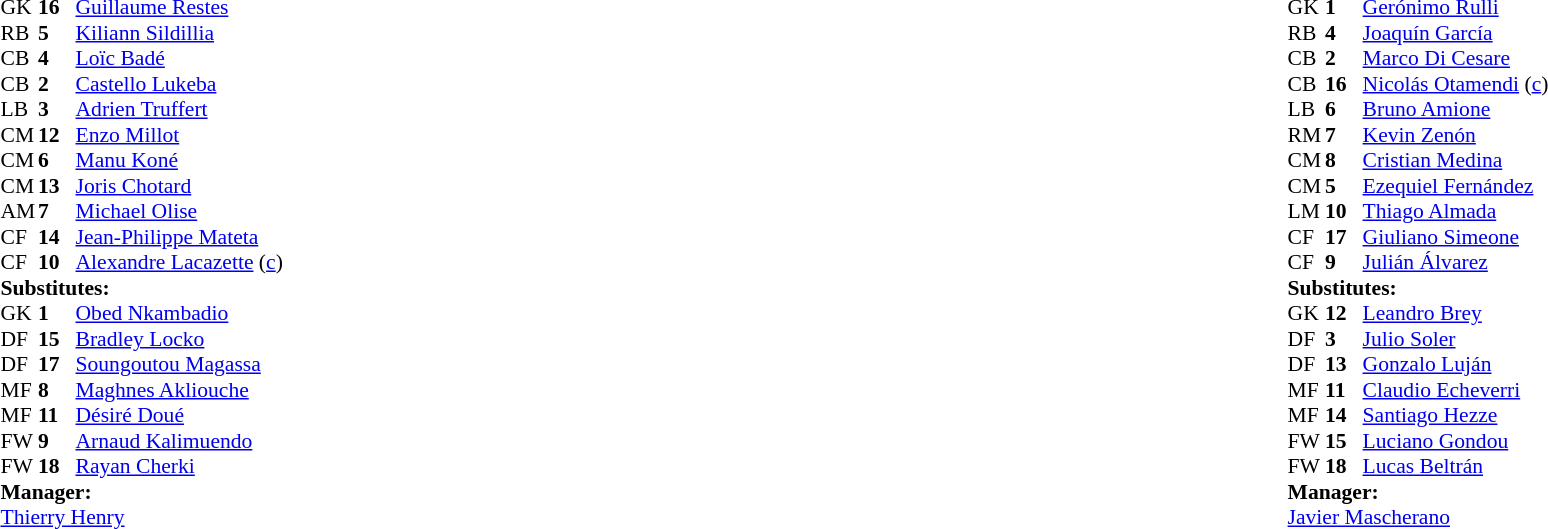<table width="100%">
<tr>
<td valign="top" width="40%"><br><table style="font-size:90%" cellspacing="0" cellpadding="0">
<tr>
<th width=25></th>
<th width=25></th>
</tr>
<tr>
<td>GK</td>
<td><strong>16</strong></td>
<td><a href='#'>Guillaume Restes</a></td>
<td></td>
</tr>
<tr>
<td>RB</td>
<td><strong>5</strong></td>
<td><a href='#'>Kiliann Sildillia</a></td>
</tr>
<tr>
<td>CB</td>
<td><strong>4</strong></td>
<td><a href='#'>Loïc Badé</a></td>
</tr>
<tr>
<td>CB</td>
<td><strong>2</strong></td>
<td><a href='#'>Castello Lukeba</a></td>
</tr>
<tr>
<td>LB</td>
<td><strong>3</strong></td>
<td><a href='#'>Adrien Truffert</a></td>
<td></td>
<td></td>
</tr>
<tr>
<td>CM</td>
<td><strong>12</strong></td>
<td><a href='#'>Enzo Millot</a></td>
<td></td>
<td></td>
</tr>
<tr>
<td>CM</td>
<td><strong>6</strong></td>
<td><a href='#'>Manu Koné</a></td>
<td></td>
</tr>
<tr>
<td>CM</td>
<td><strong>13</strong></td>
<td><a href='#'>Joris Chotard</a></td>
<td></td>
<td></td>
</tr>
<tr>
<td>AM</td>
<td><strong>7</strong></td>
<td><a href='#'>Michael Olise</a></td>
</tr>
<tr>
<td>CF</td>
<td><strong>14</strong></td>
<td><a href='#'>Jean-Philippe Mateta</a></td>
<td></td>
</tr>
<tr>
<td>CF</td>
<td><strong>10</strong></td>
<td><a href='#'>Alexandre Lacazette</a> (<a href='#'>c</a>)</td>
<td></td>
<td></td>
</tr>
<tr>
<td colspan="3"><strong>Substitutes:</strong></td>
</tr>
<tr>
<td>GK</td>
<td><strong>1</strong></td>
<td><a href='#'>Obed Nkambadio</a></td>
</tr>
<tr>
<td>DF</td>
<td><strong>15</strong></td>
<td><a href='#'>Bradley Locko</a></td>
<td></td>
<td></td>
</tr>
<tr>
<td>DF</td>
<td><strong>17</strong></td>
<td><a href='#'>Soungoutou Magassa</a></td>
<td></td>
<td></td>
</tr>
<tr>
<td>MF</td>
<td><strong>8</strong></td>
<td><a href='#'>Maghnes Akliouche</a></td>
<td></td>
<td></td>
</tr>
<tr>
<td>MF</td>
<td><strong>11</strong></td>
<td><a href='#'>Désiré Doué</a></td>
</tr>
<tr>
<td>FW</td>
<td><strong>9</strong></td>
<td><a href='#'>Arnaud Kalimuendo</a></td>
<td></td>
<td></td>
</tr>
<tr>
<td>FW</td>
<td><strong>18</strong></td>
<td><a href='#'>Rayan Cherki</a></td>
</tr>
<tr>
<td colspan="3"><strong>Manager:</strong></td>
</tr>
<tr>
<td colspan="3"><a href='#'>Thierry Henry</a></td>
</tr>
</table>
</td>
<td valign="top"></td>
<td valign="top" width="50%"><br><table style="font-size:90%; margin:auto" cellspacing="0" cellpadding="0">
<tr>
<th width="25"></th>
<th width="25"></th>
</tr>
<tr>
<td>GK</td>
<td><strong>1</strong></td>
<td><a href='#'>Gerónimo Rulli</a></td>
</tr>
<tr>
<td>RB</td>
<td><strong>4</strong></td>
<td><a href='#'>Joaquín García</a></td>
<td></td>
<td></td>
</tr>
<tr>
<td>CB</td>
<td><strong>2</strong></td>
<td><a href='#'>Marco Di Cesare</a></td>
<td></td>
<td></td>
</tr>
<tr>
<td>CB</td>
<td><strong>16</strong></td>
<td><a href='#'>Nicolás Otamendi</a> (<a href='#'>c</a>)</td>
</tr>
<tr>
<td>LB</td>
<td><strong>6</strong></td>
<td><a href='#'>Bruno Amione</a></td>
</tr>
<tr>
<td>RM</td>
<td><strong>7</strong></td>
<td><a href='#'>Kevin Zenón</a></td>
<td></td>
<td></td>
</tr>
<tr>
<td>CM</td>
<td><strong>8</strong></td>
<td><a href='#'>Cristian Medina</a></td>
<td></td>
<td></td>
</tr>
<tr>
<td>CM</td>
<td><strong>5</strong></td>
<td><a href='#'>Ezequiel Fernández</a></td>
</tr>
<tr>
<td>LM</td>
<td><strong>10</strong></td>
<td><a href='#'>Thiago Almada</a></td>
</tr>
<tr>
<td>CF</td>
<td><strong>17</strong></td>
<td><a href='#'>Giuliano Simeone</a></td>
</tr>
<tr>
<td>CF</td>
<td><strong>9</strong></td>
<td><a href='#'>Julián Álvarez</a></td>
</tr>
<tr>
<td colspan="3"><strong>Substitutes:</strong></td>
</tr>
<tr>
<td>GK</td>
<td><strong>12</strong></td>
<td><a href='#'>Leandro Brey</a></td>
</tr>
<tr>
<td>DF</td>
<td><strong>3</strong></td>
<td><a href='#'>Julio Soler</a></td>
<td></td>
<td></td>
</tr>
<tr>
<td>DF</td>
<td><strong>13</strong></td>
<td><a href='#'>Gonzalo Luján</a></td>
<td></td>
<td></td>
</tr>
<tr>
<td>MF</td>
<td><strong>11</strong></td>
<td><a href='#'>Claudio Echeverri</a></td>
<td></td>
<td></td>
</tr>
<tr>
<td>MF</td>
<td><strong>14</strong></td>
<td><a href='#'>Santiago Hezze</a></td>
</tr>
<tr>
<td>FW</td>
<td><strong>15</strong></td>
<td><a href='#'>Luciano Gondou</a></td>
<td></td>
<td></td>
</tr>
<tr>
<td>FW</td>
<td><strong>18</strong></td>
<td><a href='#'>Lucas Beltrán</a></td>
<td></td>
<td></td>
</tr>
<tr>
<td colspan="3"><strong>Manager:</strong></td>
</tr>
<tr>
<td colspan="3"><a href='#'>Javier Mascherano</a></td>
<td></td>
</tr>
</table>
</td>
</tr>
</table>
